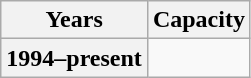<table class="wikitable">
<tr>
<th>Years</th>
<th>Capacity</th>
</tr>
<tr>
<th>1994–present</th>
<td></td>
</tr>
</table>
